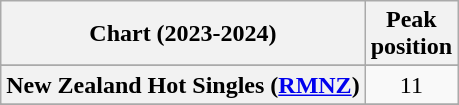<table class="wikitable sortable plainrowheaders" style="text-align:center">
<tr>
<th scope="col">Chart (2023-2024)</th>
<th scope="col">Peak<br>position</th>
</tr>
<tr>
</tr>
<tr>
<th scope="row">New Zealand Hot Singles (<a href='#'>RMNZ</a>)</th>
<td>11</td>
</tr>
<tr>
</tr>
<tr>
</tr>
<tr>
</tr>
</table>
